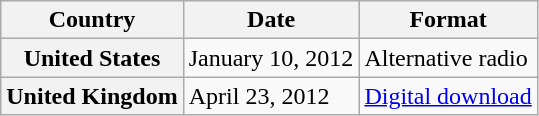<table class="wikitable plainrowheaders">
<tr>
<th scope="col">Country</th>
<th scope="col">Date</th>
<th scope="col">Format</th>
</tr>
<tr>
<th scope="row">United States</th>
<td>January 10, 2012</td>
<td>Alternative radio</td>
</tr>
<tr>
<th scope="row">United Kingdom</th>
<td>April 23, 2012</td>
<td><a href='#'>Digital download</a></td>
</tr>
</table>
